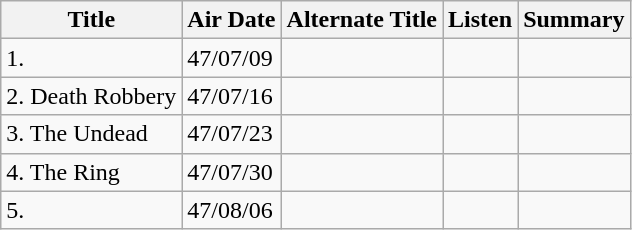<table class="wikitable">
<tr>
<th>Title</th>
<th>Air Date</th>
<th>Alternate Title</th>
<th>Listen</th>
<th>Summary</th>
</tr>
<tr>
<td>1.</td>
<td>47/07/09</td>
<td></td>
<td></td>
<td></td>
</tr>
<tr>
<td>2. Death Robbery</td>
<td>47/07/16</td>
<td></td>
<td></td>
<td></td>
</tr>
<tr>
<td>3. The Undead</td>
<td>47/07/23</td>
<td></td>
<td></td>
<td></td>
</tr>
<tr>
<td>4. The Ring</td>
<td>47/07/30</td>
<td></td>
<td></td>
<td></td>
</tr>
<tr>
<td>5.</td>
<td>47/08/06</td>
<td></td>
<td></td>
<td></td>
</tr>
</table>
